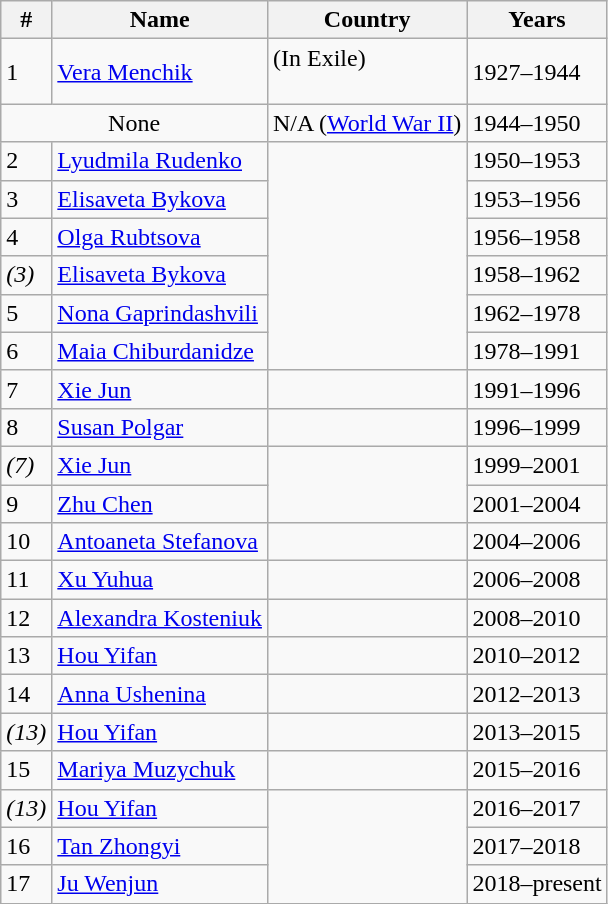<table class="wikitable">
<tr>
<th>#</th>
<th>Name</th>
<th>Country</th>
<th>Years</th>
</tr>
<tr>
<td>1</td>
<td><a href='#'>Vera Menchik</a></td>
<td> (In Exile) <br>  <br> </td>
<td>1927–1944</td>
</tr>
<tr>
<td colspan="2" align="center">None</td>
<td>N/A (<a href='#'>World War II</a>)</td>
<td>1944–1950</td>
</tr>
<tr>
<td>2</td>
<td><a href='#'>Lyudmila Rudenko</a></td>
<td rowspan="6"></td>
<td>1950–1953</td>
</tr>
<tr>
<td>3</td>
<td><a href='#'>Elisaveta Bykova</a></td>
<td>1953–1956</td>
</tr>
<tr>
<td>4</td>
<td><a href='#'>Olga Rubtsova</a></td>
<td>1956–1958</td>
</tr>
<tr>
<td><em>(3)</em></td>
<td><a href='#'>Elisaveta Bykova</a></td>
<td>1958–1962</td>
</tr>
<tr>
<td>5</td>
<td><a href='#'>Nona Gaprindashvili</a></td>
<td>1962–1978</td>
</tr>
<tr>
<td>6</td>
<td><a href='#'>Maia Chiburdanidze</a></td>
<td>1978–1991</td>
</tr>
<tr>
<td>7</td>
<td><a href='#'>Xie Jun</a></td>
<td></td>
<td>1991–1996</td>
</tr>
<tr>
<td>8</td>
<td><a href='#'>Susan Polgar</a></td>
<td></td>
<td>1996–1999</td>
</tr>
<tr>
<td><em>(7)</em></td>
<td><a href='#'>Xie Jun</a></td>
<td rowspan="2"></td>
<td>1999–2001</td>
</tr>
<tr>
<td>9</td>
<td><a href='#'>Zhu Chen</a></td>
<td>2001–2004</td>
</tr>
<tr>
<td>10</td>
<td><a href='#'>Antoaneta Stefanova</a></td>
<td></td>
<td>2004–2006</td>
</tr>
<tr>
<td>11</td>
<td><a href='#'>Xu Yuhua</a></td>
<td></td>
<td>2006–2008</td>
</tr>
<tr>
<td>12</td>
<td><a href='#'>Alexandra Kosteniuk</a></td>
<td></td>
<td>2008–2010</td>
</tr>
<tr>
<td>13</td>
<td><a href='#'>Hou Yifan</a></td>
<td></td>
<td>2010–2012</td>
</tr>
<tr>
<td>14</td>
<td><a href='#'>Anna Ushenina</a></td>
<td></td>
<td>2012–2013</td>
</tr>
<tr>
<td><em>(13)</em></td>
<td><a href='#'>Hou Yifan</a></td>
<td></td>
<td>2013–2015</td>
</tr>
<tr>
<td>15</td>
<td><a href='#'>Mariya Muzychuk</a></td>
<td></td>
<td>2015–2016</td>
</tr>
<tr>
<td><em>(13)</em></td>
<td><a href='#'>Hou Yifan</a></td>
<td rowspan="3"></td>
<td>2016–2017</td>
</tr>
<tr>
<td>16</td>
<td><a href='#'>Tan Zhongyi</a></td>
<td>2017–2018</td>
</tr>
<tr>
<td>17</td>
<td><a href='#'>Ju Wenjun</a></td>
<td>2018–present</td>
</tr>
</table>
